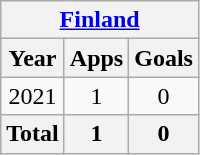<table class=wikitable style=text-align:center>
<tr>
<th colspan=3><a href='#'>Finland</a></th>
</tr>
<tr>
<th>Year</th>
<th>Apps</th>
<th>Goals</th>
</tr>
<tr>
<td>2021</td>
<td>1</td>
<td>0</td>
</tr>
<tr>
<th colspan=1>Total</th>
<th>1</th>
<th>0</th>
</tr>
</table>
